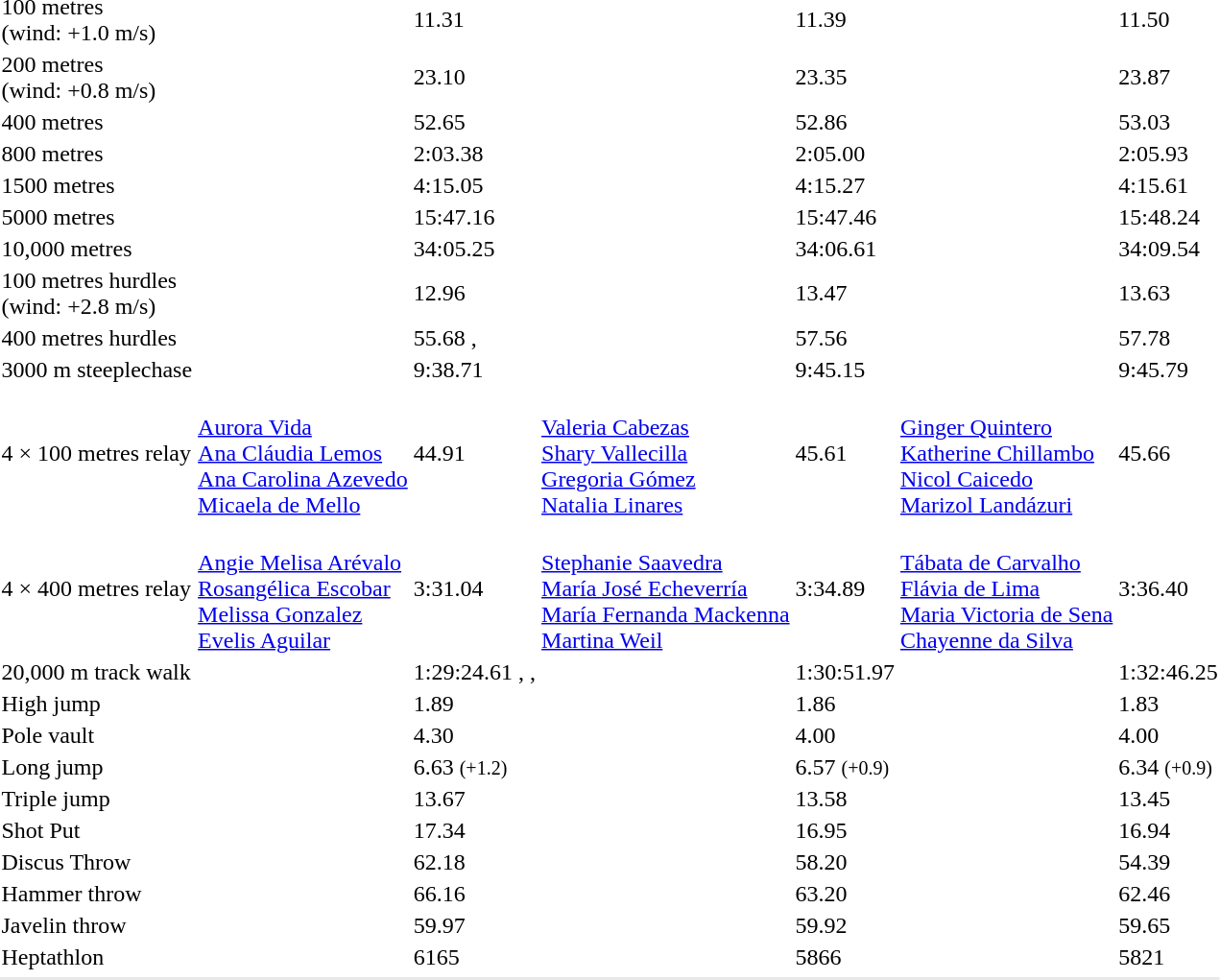<table>
<tr>
<td>100 metres<br>(wind: +1.0 m/s)</td>
<td></td>
<td>11.31</td>
<td></td>
<td>11.39</td>
<td></td>
<td>11.50</td>
</tr>
<tr>
<td>200 metres<br>(wind: +0.8 m/s)</td>
<td></td>
<td>23.10</td>
<td></td>
<td>23.35</td>
<td></td>
<td>23.87</td>
</tr>
<tr>
<td>400 metres</td>
<td></td>
<td>52.65</td>
<td></td>
<td>52.86</td>
<td></td>
<td>53.03</td>
</tr>
<tr>
<td>800 metres</td>
<td></td>
<td>2:03.38</td>
<td></td>
<td>2:05.00</td>
<td></td>
<td>2:05.93</td>
</tr>
<tr>
<td>1500 metres</td>
<td></td>
<td>4:15.05</td>
<td></td>
<td>4:15.27</td>
<td></td>
<td>4:15.61</td>
</tr>
<tr>
<td>5000 metres</td>
<td></td>
<td>15:47.16</td>
<td></td>
<td>15:47.46</td>
<td></td>
<td>15:48.24</td>
</tr>
<tr>
<td>10,000 metres</td>
<td></td>
<td>34:05.25</td>
<td></td>
<td>34:06.61</td>
<td></td>
<td>34:09.54</td>
</tr>
<tr>
<td>100 metres hurdles<br>(wind: +2.8 m/s)</td>
<td></td>
<td>12.96</td>
<td></td>
<td>13.47</td>
<td></td>
<td>13.63</td>
</tr>
<tr>
<td>400 metres hurdles</td>
<td></td>
<td>55.68 <strong></strong>, <strong></strong></td>
<td></td>
<td>57.56</td>
<td></td>
<td>57.78</td>
</tr>
<tr>
<td>3000 m steeplechase</td>
<td></td>
<td>9:38.71</td>
<td></td>
<td>9:45.15</td>
<td></td>
<td>9:45.79</td>
</tr>
<tr>
<td>4 × 100 metres relay</td>
<td><br><a href='#'>Aurora Vida</a><br><a href='#'>Ana Cláudia Lemos</a><br><a href='#'>Ana Carolina Azevedo</a><br><a href='#'>Micaela de Mello</a></td>
<td>44.91</td>
<td><br><a href='#'>Valeria Cabezas</a><br><a href='#'>Shary Vallecilla</a><br><a href='#'>Gregoria Gómez</a><br><a href='#'>Natalia Linares</a></td>
<td>45.61</td>
<td><br><a href='#'>Ginger Quintero</a><br><a href='#'>Katherine Chillambo</a><br><a href='#'>Nicol Caicedo</a><br><a href='#'>Marizol Landázuri</a></td>
<td>45.66</td>
</tr>
<tr>
<td>4 × 400 metres relay</td>
<td><br><a href='#'>Angie Melisa Arévalo</a><br><a href='#'>Rosangélica Escobar</a><br><a href='#'>Melissa Gonzalez</a><br><a href='#'>Evelis Aguilar</a></td>
<td>3:31.04</td>
<td><br><a href='#'>Stephanie Saavedra</a><br><a href='#'>María José Echeverría</a><br><a href='#'>María Fernanda Mackenna</a><br><a href='#'>Martina Weil</a></td>
<td>3:34.89</td>
<td><br><a href='#'>Tábata de Carvalho</a><br><a href='#'>Flávia de Lima</a><br><a href='#'>Maria Victoria de Sena</a><br><a href='#'>Chayenne da Silva</a></td>
<td>3:36.40</td>
</tr>
<tr>
<td>20,000 m track walk</td>
<td></td>
<td>1:29:24.61 <strong></strong>, <strong></strong>, <strong></strong></td>
<td></td>
<td>1:30:51.97 <strong></strong></td>
<td></td>
<td>1:32:46.25</td>
</tr>
<tr>
<td>High jump</td>
<td></td>
<td>1.89</td>
<td></td>
<td>1.86</td>
<td></td>
<td>1.83 <strong></strong></td>
</tr>
<tr>
<td>Pole vault</td>
<td></td>
<td>4.30 <strong></strong></td>
<td></td>
<td>4.00</td>
<td></td>
<td>4.00</td>
</tr>
<tr>
<td>Long jump</td>
<td></td>
<td>6.63 <small>(+1.2)</small></td>
<td></td>
<td>6.57 <small>(+0.9)</small></td>
<td></td>
<td>6.34 <small>(+0.9)</small></td>
</tr>
<tr>
<td>Triple jump</td>
<td></td>
<td>13.67</td>
<td></td>
<td>13.58</td>
<td></td>
<td>13.45</td>
</tr>
<tr>
<td>Shot Put</td>
<td></td>
<td>17.34</td>
<td></td>
<td>16.95</td>
<td></td>
<td>16.94</td>
</tr>
<tr>
<td>Discus Throw</td>
<td></td>
<td>62.18</td>
<td></td>
<td>58.20</td>
<td></td>
<td>54.39</td>
</tr>
<tr>
<td>Hammer throw</td>
<td></td>
<td>66.16</td>
<td></td>
<td>63.20</td>
<td></td>
<td>62.46</td>
</tr>
<tr>
<td>Javelin throw</td>
<td></td>
<td>59.97</td>
<td></td>
<td>59.92</td>
<td></td>
<td>59.65</td>
</tr>
<tr>
<td>Heptathlon</td>
<td></td>
<td>6165 <strong></strong></td>
<td></td>
<td>5866</td>
<td></td>
<td>5821</td>
</tr>
<tr>
</tr>
<tr bgcolor= e8e8e8>
<td colspan=7></td>
</tr>
</table>
